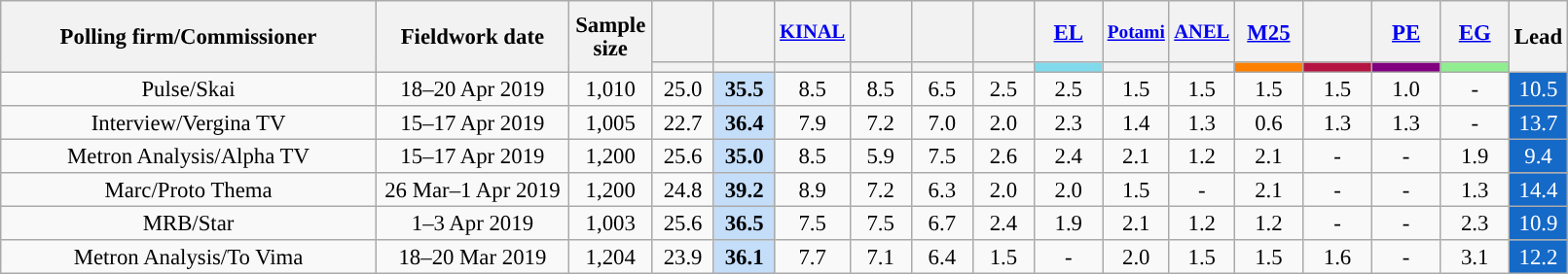<table class="wikitable collapsible" style="text-align:center; font-size:95%; line-height:16px;">
<tr style="height:42px;">
<th style="width:250px;" rowspan="2">Polling firm/Commissioner</th>
<th style="width:125px;" rowspan="2">Fieldwork date</th>
<th style="width:50px;" rowspan="2">Sample size</th>
<th style="width:35px;"></th>
<th style="width:35px;"></th>
<th style="width:35px; font-size:90%;"><a href='#'>KINAL</a></th>
<th style="width:35px;"></th>
<th style="width:35px;"></th>
<th style="width:35px;"></th>
<th style="width:35px;"><a href='#'>EL</a></th>
<th style="width:35px; font-size:85%;"><a href='#'>Potami</a></th>
<th style="width:35px; font-size:90%;"><a href='#'>ANEL</a></th>
<th style="width:35px;"><a href='#'>M25</a></th>
<th style="width:35px;"></th>
<th style="width:35px;"><a href='#'>PE</a></th>
<th style="width:35px;"><a href='#'>EG</a></th>
<th rowspan="2">Lead</th>
</tr>
<tr>
<th style="color:inherit;background:"></th>
<th style="color:inherit;background:"></th>
<th style="color:inherit;background:"></th>
<th style="color:inherit;background:"></th>
<th style="color:inherit;background:"></th>
<th style="color:inherit;background:"></th>
<th style="color:inherit;background:#80DAEB; width:40px;"></th>
<th style="color:inherit;background:"></th>
<th style="color:inherit;background:"></th>
<th style="color:inherit;background:#FF7F00; width:40px;"></th>
<th style="color:inherit;background:#B51442; width:40px;"></th>
<th style="color:inherit;background:#800080; width:40px;"></th>
<th style="color:inherit;background:#90EE90; width:40px;"></th>
</tr>
<tr>
<td>Pulse/Skai</td>
<td>18–20 Apr 2019</td>
<td>1,010</td>
<td>25.0</td>
<td style="background:#C4DDF9"><strong>35.5</strong></td>
<td>8.5</td>
<td>8.5</td>
<td>6.5</td>
<td>2.5</td>
<td>2.5</td>
<td>1.5</td>
<td>1.5</td>
<td>1.5</td>
<td>1.5</td>
<td>1.0</td>
<td>-</td>
<td style="background:#1569C7; color:white;">10.5</td>
</tr>
<tr>
<td>Interview/Vergina TV</td>
<td>15–17 Apr 2019</td>
<td>1,005</td>
<td>22.7</td>
<td style="background:#C4DDF9"><strong>36.4</strong></td>
<td>7.9</td>
<td>7.2</td>
<td>7.0</td>
<td>2.0</td>
<td>2.3</td>
<td>1.4</td>
<td>1.3</td>
<td>0.6</td>
<td>1.3</td>
<td>1.3</td>
<td>-</td>
<td style="background:#1569C7; color:white;">13.7</td>
</tr>
<tr>
<td>Metron Analysis/Alpha TV</td>
<td>15–17 Apr 2019</td>
<td>1,200</td>
<td>25.6</td>
<td style="background:#C4DDF9"><strong>35.0</strong></td>
<td>8.5</td>
<td>5.9</td>
<td>7.5</td>
<td>2.6</td>
<td>2.4</td>
<td>2.1</td>
<td>1.2</td>
<td>2.1</td>
<td>-</td>
<td>-</td>
<td>1.9</td>
<td style="background:#1569C7; color:white;">9.4</td>
</tr>
<tr>
<td>Marc/Proto Thema</td>
<td>26 Mar–1 Apr 2019</td>
<td>1,200</td>
<td>24.8</td>
<td style="background:#C4DDF9"><strong>39.2</strong></td>
<td>8.9</td>
<td>7.2</td>
<td>6.3</td>
<td>2.0</td>
<td>2.0</td>
<td>1.5</td>
<td>-</td>
<td>2.1</td>
<td>-</td>
<td>-</td>
<td>1.3</td>
<td style="background:#1569C7; color:white;">14.4</td>
</tr>
<tr>
<td>MRB/Star</td>
<td>1–3 Apr 2019</td>
<td>1,003</td>
<td>25.6</td>
<td style="background:#C4DDF9"><strong>36.5</strong></td>
<td>7.5</td>
<td>7.5</td>
<td>6.7</td>
<td>2.4</td>
<td>1.9</td>
<td>2.1</td>
<td>1.2</td>
<td>1.2</td>
<td>-</td>
<td>-</td>
<td>2.3</td>
<td style="background:#1569C7; color:white;">10.9</td>
</tr>
<tr>
<td>Metron Analysis/To Vima</td>
<td>18–20 Mar 2019</td>
<td>1,204</td>
<td>23.9</td>
<td style="background:#C4DDF9"><strong>36.1</strong></td>
<td>7.7</td>
<td>7.1</td>
<td>6.4</td>
<td>1.5</td>
<td>-</td>
<td>2.0</td>
<td>1.5</td>
<td>1.5</td>
<td>1.6</td>
<td>-</td>
<td>3.1</td>
<td style="background:#1569C7; color:white;">12.2</td>
</tr>
</table>
